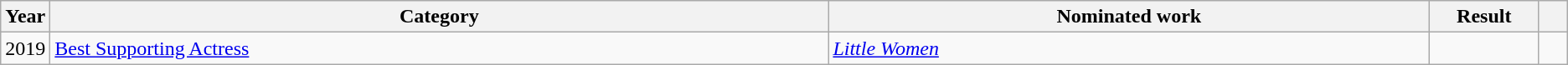<table class="wikitable sortable">
<tr>
<th scope="col" style="width:1em;">Year</th>
<th scope="col" style="width:39em;">Category</th>
<th scope="col" style="width:30em;">Nominated work</th>
<th scope="col" style="width:5em;">Result</th>
<th scope="col" style="width:1em;"class="unsortable"></th>
</tr>
<tr>
<td>2019</td>
<td><a href='#'>Best Supporting Actress</a></td>
<td><em><a href='#'>Little Women</a></em></td>
<td></td>
<td align="center"></td>
</tr>
</table>
